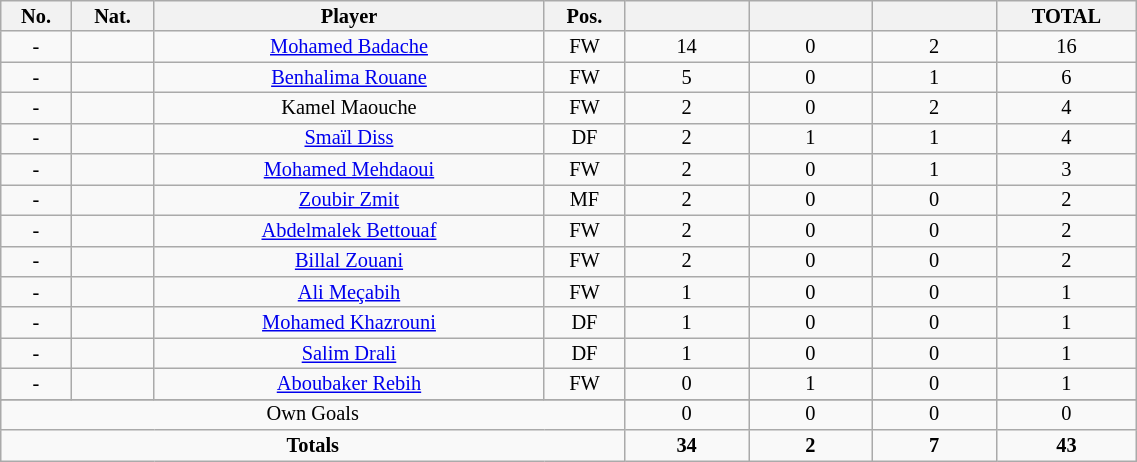<table class="wikitable sortable alternance"  style="font-size:85%; text-align:center; line-height:14px; width:60%;">
<tr>
<th width=10>No.</th>
<th width=10>Nat.</th>
<th width=140>Player</th>
<th width=10>Pos.</th>
<th width=40></th>
<th width=40></th>
<th width=40></th>
<th width=40>TOTAL</th>
</tr>
<tr>
<td>-</td>
<td></td>
<td><a href='#'>Mohamed Badache</a></td>
<td>FW</td>
<td>14</td>
<td>0</td>
<td>2</td>
<td>16</td>
</tr>
<tr>
<td>-</td>
<td></td>
<td><a href='#'>Benhalima Rouane</a></td>
<td>FW</td>
<td>5</td>
<td>0</td>
<td>1</td>
<td>6</td>
</tr>
<tr>
<td>-</td>
<td></td>
<td>Kamel Maouche</td>
<td>FW</td>
<td>2</td>
<td>0</td>
<td>2</td>
<td>4</td>
</tr>
<tr>
<td>-</td>
<td></td>
<td><a href='#'>Smaïl Diss</a></td>
<td>DF</td>
<td>2</td>
<td>1</td>
<td>1</td>
<td>4</td>
</tr>
<tr>
<td>-</td>
<td></td>
<td><a href='#'>Mohamed Mehdaoui</a></td>
<td>FW</td>
<td>2</td>
<td>0</td>
<td>1</td>
<td>3</td>
</tr>
<tr>
<td>-</td>
<td></td>
<td><a href='#'>Zoubir Zmit</a></td>
<td>MF</td>
<td>2</td>
<td>0</td>
<td>0</td>
<td>2</td>
</tr>
<tr>
<td>-</td>
<td></td>
<td><a href='#'>Abdelmalek Bettouaf</a></td>
<td>FW</td>
<td>2</td>
<td>0</td>
<td>0</td>
<td>2</td>
</tr>
<tr>
<td>-</td>
<td></td>
<td><a href='#'>Billal Zouani</a></td>
<td>FW</td>
<td>2</td>
<td>0</td>
<td>0</td>
<td>2</td>
</tr>
<tr>
<td>-</td>
<td></td>
<td><a href='#'>Ali Meçabih</a></td>
<td>FW</td>
<td>1</td>
<td>0</td>
<td>0</td>
<td>1</td>
</tr>
<tr>
<td>-</td>
<td></td>
<td><a href='#'>Mohamed Khazrouni</a></td>
<td>DF</td>
<td>1</td>
<td>0</td>
<td>0</td>
<td>1</td>
</tr>
<tr>
<td>-</td>
<td></td>
<td><a href='#'>Salim Drali</a></td>
<td>DF</td>
<td>1</td>
<td>0</td>
<td>0</td>
<td>1</td>
</tr>
<tr>
<td>-</td>
<td></td>
<td><a href='#'>Aboubaker Rebih</a></td>
<td>FW</td>
<td>0</td>
<td>1</td>
<td>0</td>
<td>1</td>
</tr>
<tr>
</tr>
<tr class="sortbottom">
<td colspan="4">Own Goals</td>
<td>0</td>
<td>0</td>
<td>0</td>
<td>0</td>
</tr>
<tr class="sortbottom">
<td colspan="4"><strong>Totals</strong></td>
<td><strong>34</strong></td>
<td><strong>2</strong></td>
<td><strong>7</strong></td>
<td><strong>43</strong></td>
</tr>
</table>
